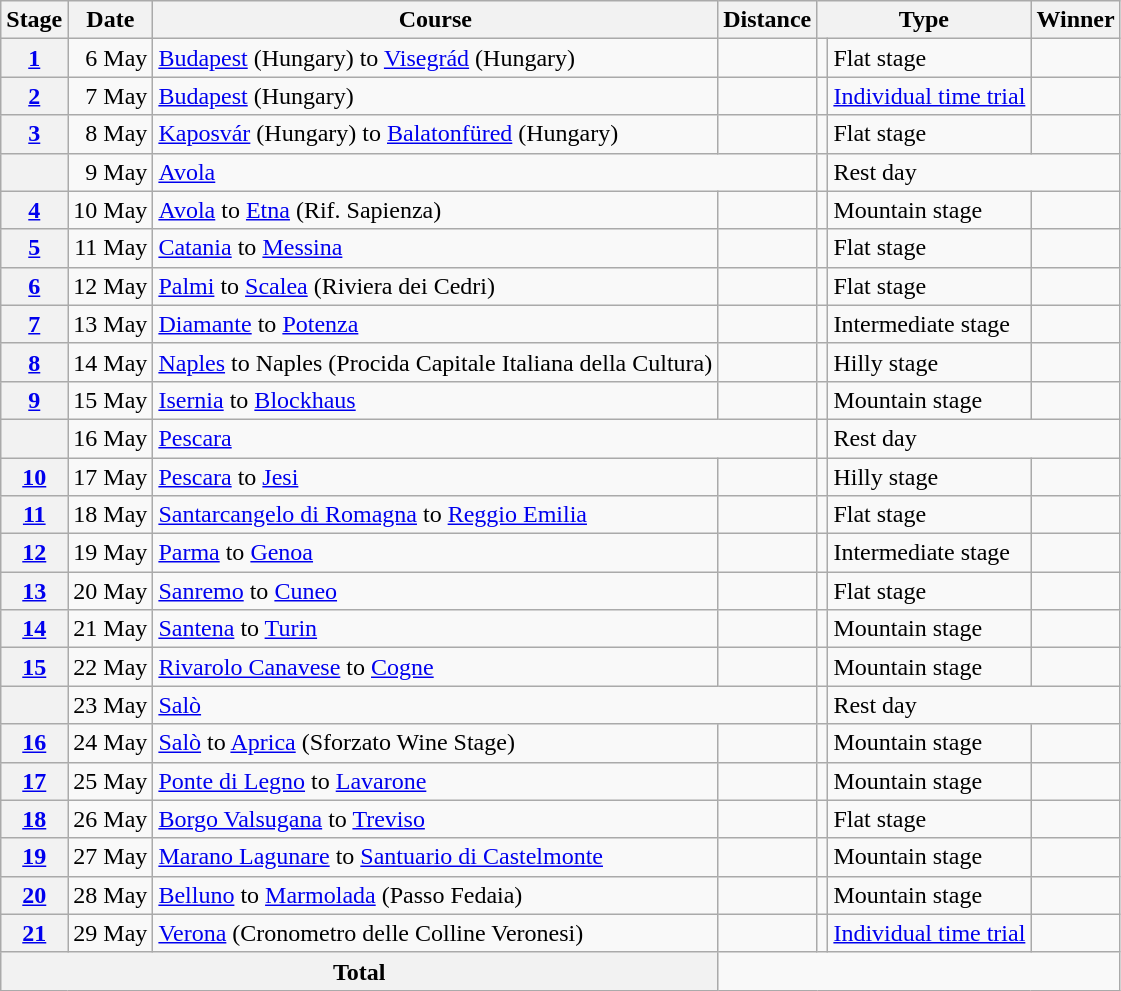<table class="wikitable">
<tr>
<th scope="col">Stage</th>
<th scope="col">Date</th>
<th scope="col">Course</th>
<th scope="col">Distance</th>
<th scope="col" colspan="2">Type</th>
<th scope="col">Winner</th>
</tr>
<tr>
<th scope="row"><a href='#'>1</a></th>
<td style="text-align:right">6 May</td>
<td><a href='#'>Budapest</a> (Hungary) to <a href='#'>Visegrád</a> (Hungary)</td>
<td style="text-align:center;"></td>
<td></td>
<td>Flat stage</td>
<td></td>
</tr>
<tr>
<th scope="row"><a href='#'>2</a></th>
<td style="text-align:right">7 May</td>
<td><a href='#'>Budapest</a> (Hungary)</td>
<td style="text-align:center;"></td>
<td></td>
<td><a href='#'>Individual time trial</a></td>
<td></td>
</tr>
<tr>
<th scope="row"><a href='#'>3</a></th>
<td style="text-align:right">8 May</td>
<td><a href='#'>Kaposvár</a> (Hungary) to <a href='#'>Balatonfüred</a> (Hungary)</td>
<td style="text-align:center;"></td>
<td></td>
<td>Flat stage</td>
<td></td>
</tr>
<tr>
<th></th>
<td style="text-align:right">9 May</td>
<td colspan="2" style="text-align:left;"><a href='#'>Avola</a></td>
<td></td>
<td colspan="2">Rest day</td>
</tr>
<tr>
<th scope="row"><a href='#'>4</a></th>
<td style="text-align:right">10 May</td>
<td><a href='#'>Avola</a> to <a href='#'>Etna</a> (Rif. Sapienza)</td>
<td style="text-align:center;"></td>
<td></td>
<td>Mountain stage</td>
<td></td>
</tr>
<tr>
<th scope="row"><a href='#'>5</a></th>
<td style="text-align:right">11 May</td>
<td><a href='#'>Catania</a> to <a href='#'>Messina</a></td>
<td style="text-align:center;"></td>
<td></td>
<td>Flat stage</td>
<td></td>
</tr>
<tr>
<th scope="row"><a href='#'>6</a></th>
<td style="text-align:right">12 May</td>
<td><a href='#'>Palmi</a> to <a href='#'>Scalea</a> (Riviera dei Cedri)</td>
<td style="text-align:center;"></td>
<td></td>
<td>Flat stage</td>
<td></td>
</tr>
<tr>
<th scope="row"><a href='#'>7</a></th>
<td style="text-align:right">13 May</td>
<td><a href='#'>Diamante</a> to <a href='#'>Potenza</a></td>
<td style="text-align:center;"></td>
<td></td>
<td>Intermediate stage</td>
<td></td>
</tr>
<tr>
<th scope="row"><a href='#'>8</a></th>
<td style="text-align:right">14 May</td>
<td><a href='#'>Naples</a> to Naples (Procida Capitale Italiana della Cultura)</td>
<td style="text-align:center;"></td>
<td></td>
<td>Hilly stage</td>
<td></td>
</tr>
<tr>
<th scope="row"><a href='#'>9</a></th>
<td style="text-align:right">15 May</td>
<td><a href='#'>Isernia</a> to <a href='#'>Blockhaus</a></td>
<td style="text-align:center;"></td>
<td></td>
<td>Mountain stage</td>
<td></td>
</tr>
<tr>
<th></th>
<td style="text-align:right">16 May</td>
<td colspan="2" style="text-align:left;"><a href='#'>Pescara</a></td>
<td></td>
<td colspan="2">Rest day</td>
</tr>
<tr>
<th scope="row"><a href='#'>10</a></th>
<td style="text-align:right">17 May</td>
<td><a href='#'>Pescara</a> to <a href='#'>Jesi</a></td>
<td style="text-align:center;"></td>
<td></td>
<td>Hilly stage</td>
<td></td>
</tr>
<tr>
<th scope="row"><a href='#'>11</a></th>
<td style="text-align:right">18 May</td>
<td><a href='#'>Santarcangelo di Romagna</a> to <a href='#'>Reggio Emilia</a></td>
<td style="text-align:center;"></td>
<td></td>
<td>Flat stage</td>
<td></td>
</tr>
<tr>
<th scope="row"><a href='#'>12</a></th>
<td style="text-align:right">19 May</td>
<td><a href='#'>Parma</a> to <a href='#'>Genoa</a></td>
<td style="text-align:center;"></td>
<td></td>
<td>Intermediate stage</td>
<td></td>
</tr>
<tr>
<th scope="row"><a href='#'>13</a></th>
<td style="text-align:right">20 May</td>
<td><a href='#'>Sanremo</a> to <a href='#'>Cuneo</a></td>
<td style="text-align:center;"></td>
<td></td>
<td>Flat stage</td>
<td></td>
</tr>
<tr>
<th scope="row"><a href='#'>14</a></th>
<td style="text-align:right">21 May</td>
<td><a href='#'>Santena</a> to <a href='#'>Turin</a></td>
<td style="text-align:center;"></td>
<td></td>
<td>Mountain stage</td>
<td></td>
</tr>
<tr>
<th scope="row"><a href='#'>15</a></th>
<td style="text-align:right">22 May</td>
<td><a href='#'>Rivarolo Canavese</a> to <a href='#'>Cogne</a></td>
<td style="text-align:center;"></td>
<td></td>
<td>Mountain stage</td>
<td></td>
</tr>
<tr>
<th></th>
<td style="text-align:right">23 May</td>
<td colspan="2" style="text-align:left;"><a href='#'>Salò</a></td>
<td></td>
<td colspan="2">Rest day</td>
</tr>
<tr>
<th scope="row"><a href='#'>16</a></th>
<td style="text-align:right">24 May</td>
<td><a href='#'>Salò</a> to <a href='#'>Aprica</a> (Sforzato Wine Stage)</td>
<td style="text-align:center;"></td>
<td></td>
<td>Mountain stage</td>
<td></td>
</tr>
<tr>
<th scope="row"><a href='#'>17</a></th>
<td style="text-align:right">25 May</td>
<td><a href='#'>Ponte di Legno</a> to <a href='#'>Lavarone</a></td>
<td style="text-align:center;"></td>
<td></td>
<td>Mountain stage</td>
<td></td>
</tr>
<tr>
<th scope="row"><a href='#'>18</a></th>
<td style="text-align:right">26 May</td>
<td><a href='#'>Borgo Valsugana</a> to <a href='#'>Treviso</a></td>
<td style="text-align:center;"></td>
<td></td>
<td>Flat stage</td>
<td></td>
</tr>
<tr>
<th scope="row"><a href='#'>19</a></th>
<td style="text-align:right">27 May</td>
<td><a href='#'>Marano Lagunare</a> to <a href='#'>Santuario di Castelmonte</a></td>
<td style="text-align:center;"></td>
<td></td>
<td>Mountain stage</td>
<td></td>
</tr>
<tr>
<th scope="row"><a href='#'>20</a></th>
<td style="text-align:right">28 May</td>
<td><a href='#'>Belluno</a> to <a href='#'>Marmolada</a> (Passo Fedaia)</td>
<td style="text-align:center;"></td>
<td></td>
<td>Mountain stage</td>
<td></td>
</tr>
<tr>
<th scope="row"><a href='#'>21</a></th>
<td style="text-align:right">29 May</td>
<td><a href='#'>Verona</a> (Cronometro delle Colline Veronesi)</td>
<td style="text-align:center;"></td>
<td></td>
<td><a href='#'>Individual time trial</a></td>
<td></td>
</tr>
<tr>
<th colspan="3" style="text-align:center">Total</th>
<td colspan="5" style="text-align:center"></td>
</tr>
</table>
